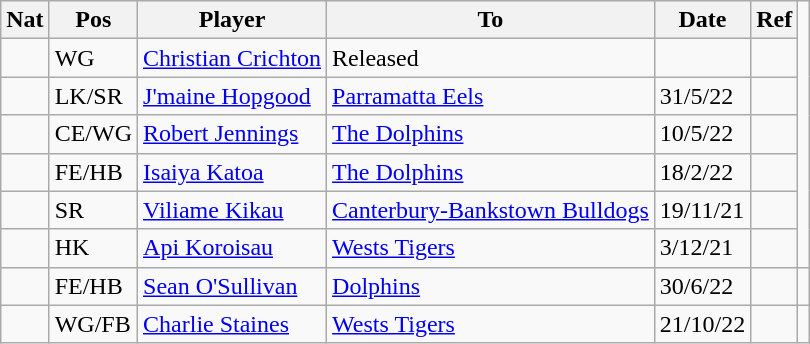<table class="wikitable sortable">
<tr>
<th><abbr>Nat</abbr></th>
<th><abbr>Pos</abbr></th>
<th>Player</th>
<th>To</th>
<th>Date</th>
<th><abbr>Ref</abbr></th>
</tr>
<tr>
<td></td>
<td>WG</td>
<td><a href='#'>Christian Crichton</a></td>
<td>Released</td>
<td></td>
<td></td>
</tr>
<tr>
<td></td>
<td>LK/SR</td>
<td><a href='#'>J'maine Hopgood</a></td>
<td><a href='#'>Parramatta Eels</a></td>
<td>31/5/22</td>
<td></td>
</tr>
<tr>
<td></td>
<td>CE/WG</td>
<td><a href='#'>Robert Jennings</a></td>
<td><a href='#'>The Dolphins</a></td>
<td>10/5/22</td>
<td></td>
</tr>
<tr>
<td></td>
<td>FE/HB</td>
<td><a href='#'>Isaiya Katoa</a></td>
<td><a href='#'>The Dolphins</a></td>
<td>18/2/22</td>
<td></td>
</tr>
<tr>
<td></td>
<td>SR</td>
<td><a href='#'>Viliame Kikau</a></td>
<td><a href='#'>Canterbury-Bankstown Bulldogs</a></td>
<td>19/11/21</td>
<td></td>
</tr>
<tr>
<td></td>
<td>HK</td>
<td><a href='#'>Api Koroisau</a></td>
<td><a href='#'>Wests Tigers</a></td>
<td>3/12/21</td>
<td></td>
</tr>
<tr>
<td></td>
<td>FE/HB</td>
<td><a href='#'>Sean O'Sullivan</a></td>
<td><a href='#'>Dolphins</a></td>
<td>30/6/22</td>
<td></td>
<td></td>
</tr>
<tr>
<td></td>
<td>WG/FB</td>
<td><a href='#'>Charlie Staines</a></td>
<td><a href='#'>Wests Tigers</a></td>
<td>21/10/22</td>
<td></td>
</tr>
</table>
